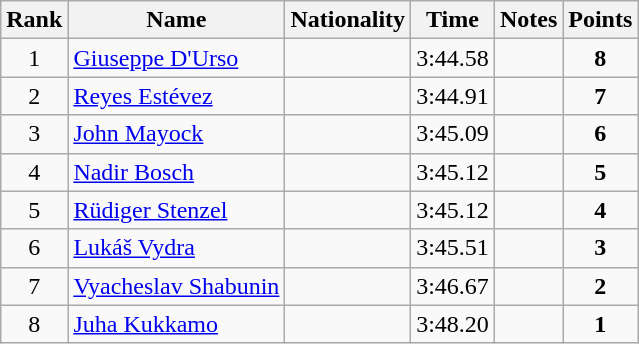<table class="wikitable sortable" style="text-align:center">
<tr>
<th>Rank</th>
<th>Name</th>
<th>Nationality</th>
<th>Time</th>
<th>Notes</th>
<th>Points</th>
</tr>
<tr>
<td>1</td>
<td align=left><a href='#'>Giuseppe D'Urso</a></td>
<td align=left></td>
<td>3:44.58</td>
<td></td>
<td><strong>8</strong></td>
</tr>
<tr>
<td>2</td>
<td align=left><a href='#'>Reyes Estévez</a></td>
<td align=left></td>
<td>3:44.91</td>
<td></td>
<td><strong>7</strong></td>
</tr>
<tr>
<td>3</td>
<td align=left><a href='#'>John Mayock</a></td>
<td align=left></td>
<td>3:45.09</td>
<td></td>
<td><strong>6</strong></td>
</tr>
<tr>
<td>4</td>
<td align=left><a href='#'>Nadir Bosch</a></td>
<td align=left></td>
<td>3:45.12</td>
<td></td>
<td><strong>5</strong></td>
</tr>
<tr>
<td>5</td>
<td align=left><a href='#'>Rüdiger Stenzel</a></td>
<td align=left></td>
<td>3:45.12</td>
<td></td>
<td><strong>4</strong></td>
</tr>
<tr>
<td>6</td>
<td align=left><a href='#'>Lukáš Vydra</a></td>
<td align=left></td>
<td>3:45.51</td>
<td></td>
<td><strong>3</strong></td>
</tr>
<tr>
<td>7</td>
<td align=left><a href='#'>Vyacheslav Shabunin</a></td>
<td align=left></td>
<td>3:46.67</td>
<td></td>
<td><strong>2</strong></td>
</tr>
<tr>
<td>8</td>
<td align=left><a href='#'>Juha Kukkamo</a></td>
<td align=left></td>
<td>3:48.20</td>
<td></td>
<td><strong>1</strong></td>
</tr>
</table>
